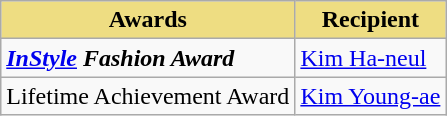<table class="wikitable" align="center">
<tr>
<th style="background:#EEDD82;" align="center">Awards</th>
<th style="background:#EEDD82;" align="center">Recipient</th>
</tr>
<tr>
<td><strong><em><a href='#'>InStyle</a><em> Fashion Award<strong></td>
<td><a href='#'>Kim Ha-neul</a></td>
</tr>
<tr>
<td></strong>Lifetime Achievement Award<strong></td>
<td><a href='#'>Kim Young-ae</a></td>
</tr>
</table>
